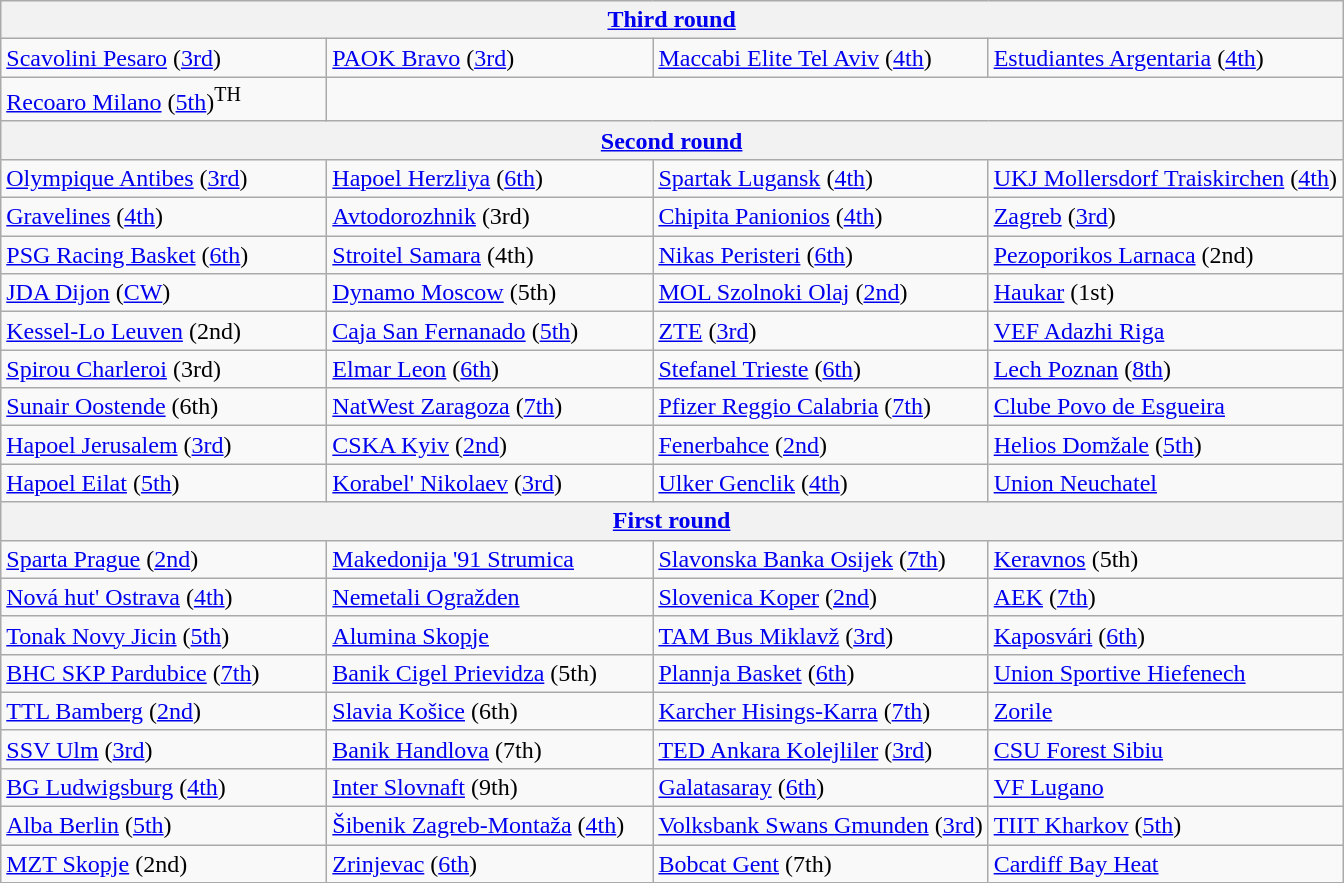<table class="wikitable" style="white-space: nowrap;">
<tr>
<th colspan="4"><a href='#'>Third round</a></th>
</tr>
<tr>
<td width="210"> <a href='#'>Scavolini Pesaro</a> (<a href='#'>3rd</a>)</td>
<td width="210"> <a href='#'>PAOK Bravo</a> (<a href='#'>3rd</a>)</td>
<td width="210"> <a href='#'>Maccabi Elite Tel Aviv</a> (<a href='#'>4th</a>)</td>
<td width="210"> <a href='#'>Estudiantes Argentaria</a> (<a href='#'>4th</a>)</td>
</tr>
<tr>
<td> <a href='#'>Recoaro Milano</a> (<a href='#'>5th</a>)<sup>TH</sup></td>
<td colspan="3"></td>
</tr>
<tr>
<th colspan="4"><a href='#'>Second round</a></th>
</tr>
<tr>
<td width="210"> <a href='#'>Olympique Antibes</a> (<a href='#'>3rd</a>)</td>
<td width="210"> <a href='#'>Hapoel Herzliya</a> (<a href='#'>6th</a>)</td>
<td width="210"> <a href='#'>Spartak Lugansk</a> (<a href='#'>4th</a>)</td>
<td width="210"> <a href='#'>UKJ Mollersdorf Traiskirchen</a> (<a href='#'>4th</a>)</td>
</tr>
<tr>
<td> <a href='#'>Gravelines</a> (<a href='#'>4th</a>)</td>
<td> <a href='#'>Avtodorozhnik</a> (3rd)</td>
<td> <a href='#'>Chipita Panionios</a> (<a href='#'>4th</a>)</td>
<td> <a href='#'>Zagreb</a> (<a href='#'>3rd</a>)</td>
</tr>
<tr>
<td> <a href='#'>PSG Racing Basket</a> (<a href='#'>6th</a>)</td>
<td> <a href='#'>Stroitel Samara</a> (4th)</td>
<td> <a href='#'>Nikas Peristeri</a> (<a href='#'>6th</a>)</td>
<td> <a href='#'>Pezoporikos Larnaca</a> (2nd)</td>
</tr>
<tr>
<td> <a href='#'>JDA Dijon</a> (<a href='#'>CW</a>)</td>
<td> <a href='#'>Dynamo Moscow</a> (5th)</td>
<td> <a href='#'>MOL Szolnoki Olaj</a>  (<a href='#'>2nd</a>)</td>
<td> <a href='#'>Haukar</a> (1st)</td>
</tr>
<tr>
<td> <a href='#'>Kessel-Lo Leuven</a> (2nd)</td>
<td> <a href='#'>Caja San Fernanado</a> (<a href='#'>5th</a>)</td>
<td> <a href='#'>ZTE</a> (<a href='#'>3rd</a>)</td>
<td> <a href='#'>VEF Adazhi Riga</a></td>
</tr>
<tr>
<td> <a href='#'>Spirou Charleroi</a> (3rd)</td>
<td> <a href='#'>Elmar Leon</a> (<a href='#'>6th</a>)</td>
<td> <a href='#'>Stefanel Trieste</a> (<a href='#'>6th</a>)</td>
<td> <a href='#'>Lech Poznan</a> (<a href='#'>8th</a>)</td>
</tr>
<tr>
<td> <a href='#'>Sunair Oostende</a> (6th)</td>
<td> <a href='#'>NatWest Zaragoza</a> (<a href='#'>7th</a>)</td>
<td> <a href='#'>Pfizer Reggio Calabria</a> (<a href='#'>7th</a>)</td>
<td> <a href='#'>Clube Povo de Esgueira</a></td>
</tr>
<tr>
<td width="210"> <a href='#'>Hapoel Jerusalem</a> (<a href='#'>3rd</a>)</td>
<td width="210"> <a href='#'>CSKA Kyiv</a> (<a href='#'>2nd</a>)</td>
<td width="210"> <a href='#'>Fenerbahce</a> (<a href='#'>2nd</a>)</td>
<td width="210"> <a href='#'>Helios Domžale</a> (<a href='#'>5th</a>)</td>
</tr>
<tr>
<td> <a href='#'>Hapoel Eilat</a> (<a href='#'>5th</a>)</td>
<td> <a href='#'>Korabel' Nikolaev</a> (<a href='#'>3rd</a>)</td>
<td> <a href='#'>Ulker Genclik</a> (<a href='#'>4th</a>)</td>
<td> <a href='#'>Union Neuchatel</a></td>
</tr>
<tr>
<th colspan="4"><a href='#'>First round</a></th>
</tr>
<tr>
<td width="210"> <a href='#'>Sparta Prague</a> (<a href='#'>2nd</a>)</td>
<td width="210"> <a href='#'>Makedonija '91 Strumica</a></td>
<td width="210"> <a href='#'>Slavonska Banka Osijek</a> (<a href='#'>7th</a>)</td>
<td width="210"> <a href='#'>Keravnos</a> (5th)</td>
</tr>
<tr>
<td width="210"> <a href='#'>Nová hut' Ostrava</a> (<a href='#'>4th</a>)</td>
<td width="210"> <a href='#'>Nemetali Ogražden</a></td>
<td width="210"> <a href='#'>Slovenica Koper</a> (<a href='#'>2nd</a>)</td>
<td width="210"> <a href='#'>AEK</a> (<a href='#'>7th</a>)</td>
</tr>
<tr>
<td width="210"> <a href='#'>Tonak Novy Jicin</a> (<a href='#'>5th</a>)</td>
<td width="210"> <a href='#'>Alumina Skopje</a></td>
<td width="210"> <a href='#'>TAM Bus Miklavž</a> (<a href='#'>3rd</a>)</td>
<td width="210"> <a href='#'>Kaposvári</a> (<a href='#'>6th</a>)</td>
</tr>
<tr>
<td width="210"> <a href='#'>BHC SKP Pardubice</a> (<a href='#'>7th</a>)</td>
<td width="210"> <a href='#'>Banik Cigel Prievidza</a> (5th)</td>
<td width="210"> <a href='#'>Plannja Basket</a> (<a href='#'>6th</a>)</td>
<td width="210"> <a href='#'>Union Sportive Hiefenech</a></td>
</tr>
<tr>
<td width="210"> <a href='#'>TTL Bamberg</a> (<a href='#'>2nd</a>)</td>
<td width="210"> <a href='#'>Slavia Košice</a> (6th)</td>
<td width="210"> <a href='#'>Karcher Hisings-Karra</a> (<a href='#'>7th</a>)</td>
<td width="210"> <a href='#'>Zorile</a></td>
</tr>
<tr>
<td width="210"> <a href='#'>SSV Ulm</a> (<a href='#'>3rd</a>)</td>
<td width="210"> <a href='#'>Banik Handlova</a> (7th)</td>
<td width="210"> <a href='#'>TED Ankara Kolejliler</a> (<a href='#'>3rd</a>)</td>
<td width="210"> <a href='#'>CSU Forest Sibiu</a></td>
</tr>
<tr>
<td width="210"> <a href='#'>BG Ludwigsburg</a> (<a href='#'>4th</a>)</td>
<td width="210"> <a href='#'>Inter Slovnaft</a> (9th)</td>
<td width="210"> <a href='#'>Galatasaray</a> (<a href='#'>6th</a>)</td>
<td width="210"> <a href='#'>VF Lugano</a></td>
</tr>
<tr>
<td width="210"> <a href='#'>Alba Berlin</a> (<a href='#'>5th</a>)</td>
<td width="210"> <a href='#'>Šibenik Zagreb-Montaža</a> (<a href='#'>4th</a>)</td>
<td width="210"> <a href='#'>Volksbank Swans Gmunden</a> (<a href='#'>3rd</a>)</td>
<td width="210"> <a href='#'>TIIT Kharkov</a> (<a href='#'>5th</a>)</td>
</tr>
<tr>
<td width="210"> <a href='#'>MZT Skopje</a> (2nd)</td>
<td width="210"> <a href='#'>Zrinjevac</a> (<a href='#'>6th</a>)</td>
<td width="210"> <a href='#'>Bobcat Gent</a> (7th)</td>
<td width="210"> <a href='#'>Cardiff Bay Heat</a></td>
</tr>
</table>
